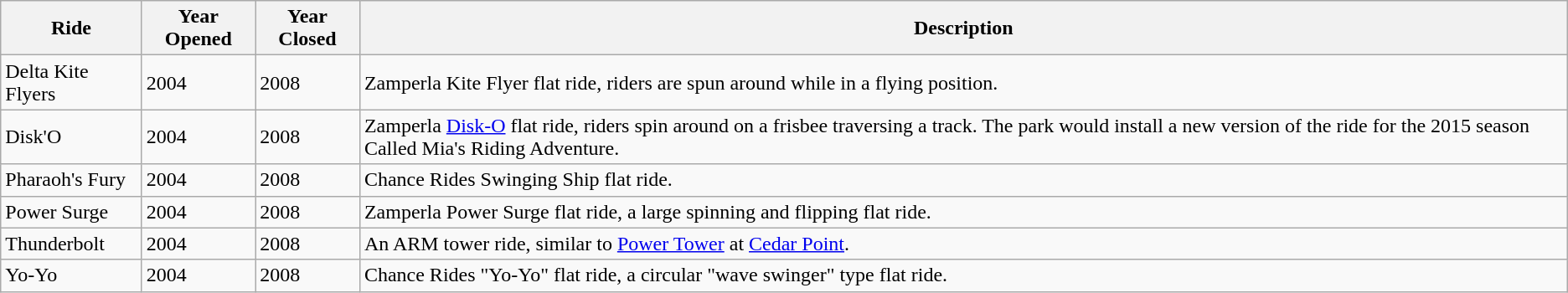<table class=wikitable>
<tr>
<th>Ride</th>
<th>Year Opened</th>
<th>Year Closed</th>
<th>Description</th>
</tr>
<tr>
<td>Delta Kite Flyers</td>
<td>2004</td>
<td>2008</td>
<td>Zamperla Kite Flyer flat ride, riders are spun around while in a flying position.</td>
</tr>
<tr>
<td>Disk'O</td>
<td>2004</td>
<td>2008</td>
<td>Zamperla <a href='#'>Disk-O</a> flat ride, riders spin around on a frisbee traversing a track. The park would install a new version of the ride for the 2015 season Called Mia's Riding Adventure.</td>
</tr>
<tr>
<td>Pharaoh's Fury</td>
<td>2004</td>
<td>2008</td>
<td>Chance Rides Swinging Ship flat ride.</td>
</tr>
<tr>
<td>Power Surge</td>
<td>2004</td>
<td>2008</td>
<td>Zamperla Power Surge flat ride, a large spinning and flipping flat ride.</td>
</tr>
<tr>
<td>Thunderbolt</td>
<td>2004</td>
<td>2008</td>
<td>An ARM tower ride, similar to <a href='#'>Power Tower</a> at <a href='#'>Cedar Point</a>.</td>
</tr>
<tr>
<td>Yo-Yo</td>
<td>2004</td>
<td>2008</td>
<td>Chance Rides "Yo-Yo" flat ride, a circular "wave swinger" type flat ride.</td>
</tr>
</table>
